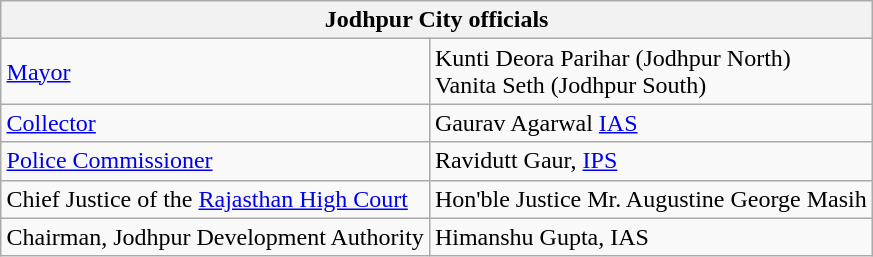<table class="wikitable" style="float:right; text-align:centre; margin:0 0 0 1em;">
<tr>
<th colspan=2>Jodhpur City officials</th>
</tr>
<tr>
<td><a href='#'>Mayor</a></td>
<td>Kunti Deora Parihar (Jodhpur North)<br>Vanita Seth (Jodhpur South)</td>
</tr>
<tr>
<td><a href='#'>Collector</a></td>
<td>Gaurav Agarwal <a href='#'>IAS</a></td>
</tr>
<tr>
<td><a href='#'>Police Commissioner</a></td>
<td>Ravidutt Gaur, <a href='#'>IPS</a></td>
</tr>
<tr>
<td>Chief Justice of the <a href='#'>Rajasthan High Court</a></td>
<td>Hon'ble Justice Mr. Augustine George Masih</td>
</tr>
<tr>
<td>Chairman, Jodhpur Development Authority</td>
<td>Himanshu Gupta, IAS</td>
</tr>
</table>
